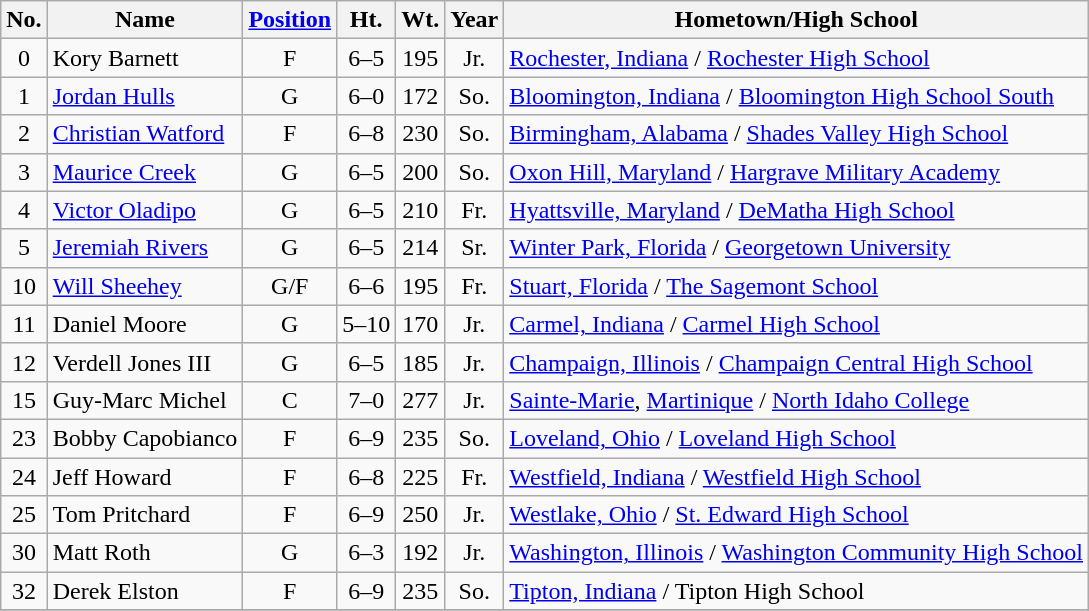<table class="wikitable" style="text-align:center">
<tr>
<th>No.</th>
<th>Name</th>
<th><a href='#'>Position</a></th>
<th>Ht.</th>
<th>Wt.</th>
<th>Year</th>
<th>Hometown/High School</th>
</tr>
<tr>
<td>0</td>
<td style="text-align:left">Kory Barnett</td>
<td>F</td>
<td>6–5</td>
<td>195</td>
<td>Jr.</td>
<td style="text-align:left"><a href='#'>Rochester, Indiana</a> / <a href='#'>Rochester High School</a></td>
</tr>
<tr>
<td>1</td>
<td style="text-align:left"><a href='#'>Jordan Hulls</a></td>
<td>G</td>
<td>6–0</td>
<td>172</td>
<td>So.</td>
<td style="text-align:left"><a href='#'>Bloomington, Indiana</a> / <a href='#'>Bloomington High School South</a></td>
</tr>
<tr>
<td>2</td>
<td style="text-align:left"><a href='#'>Christian Watford</a></td>
<td>F</td>
<td>6–8</td>
<td>230</td>
<td>So.</td>
<td style="text-align:left"><a href='#'>Birmingham, Alabama</a> / <a href='#'>Shades Valley High School</a></td>
</tr>
<tr>
<td>3</td>
<td style="text-align:left"><a href='#'>Maurice Creek</a></td>
<td>G</td>
<td>6–5</td>
<td>200</td>
<td>So.</td>
<td style="text-align:left"><a href='#'>Oxon Hill, Maryland</a> / <a href='#'>Hargrave Military Academy</a></td>
</tr>
<tr>
<td>4</td>
<td style="text-align:left"><a href='#'>Victor Oladipo</a></td>
<td>G</td>
<td>6–5</td>
<td>210</td>
<td>Fr.</td>
<td style="text-align:left"><a href='#'>Hyattsville, Maryland</a> / <a href='#'>DeMatha High School</a></td>
</tr>
<tr>
<td>5</td>
<td style="text-align:left"><a href='#'>Jeremiah Rivers</a></td>
<td>G</td>
<td>6–5</td>
<td>214</td>
<td>Sr.</td>
<td style="text-align:left"><a href='#'>Winter Park, Florida</a> / <a href='#'>Georgetown University</a></td>
</tr>
<tr>
<td>10</td>
<td style="text-align:left"><a href='#'>Will Sheehey</a></td>
<td>G/F</td>
<td>6–6</td>
<td>195</td>
<td>Fr.</td>
<td style="text-align:left"><a href='#'>Stuart, Florida</a> / <a href='#'>The Sagemont School</a></td>
</tr>
<tr>
<td>11</td>
<td style="text-align:left">Daniel Moore</td>
<td>G</td>
<td>5–10</td>
<td>170</td>
<td>Jr.</td>
<td style="text-align:left"><a href='#'>Carmel, Indiana</a> / <a href='#'>Carmel High School</a></td>
</tr>
<tr>
<td>12</td>
<td style="text-align:left">Verdell Jones III</td>
<td>G</td>
<td>6–5</td>
<td>185</td>
<td>Jr.</td>
<td style="text-align:left"><a href='#'>Champaign, Illinois</a> / <a href='#'>Champaign Central High School</a></td>
</tr>
<tr>
<td>15</td>
<td style="text-align:left">Guy-Marc Michel</td>
<td>C</td>
<td>7–0</td>
<td>277</td>
<td>Jr.</td>
<td style="text-align:left"><a href='#'>Sainte-Marie</a>, <a href='#'>Martinique</a> / <a href='#'>North Idaho College</a></td>
</tr>
<tr>
<td>23</td>
<td style="text-align:left">Bobby Capobianco</td>
<td>F</td>
<td>6–9</td>
<td>235</td>
<td>So.</td>
<td style="text-align:left"><a href='#'>Loveland, Ohio</a> / <a href='#'>Loveland High School</a></td>
</tr>
<tr>
<td>24</td>
<td style="text-align:left">Jeff Howard</td>
<td>F</td>
<td>6–8</td>
<td>225</td>
<td>Fr.</td>
<td style="text-align:left"><a href='#'>Westfield, Indiana</a> / <a href='#'>Westfield High School</a></td>
</tr>
<tr>
<td>25</td>
<td style="text-align:left">Tom Pritchard</td>
<td>F</td>
<td>6–9</td>
<td>250</td>
<td>Jr.</td>
<td style="text-align:left"><a href='#'>Westlake, Ohio</a> / <a href='#'>St. Edward High School</a></td>
</tr>
<tr>
<td>30</td>
<td style="text-align:left">Matt Roth</td>
<td>G</td>
<td>6–3</td>
<td>192</td>
<td>Jr.</td>
<td style="text-align:left"><a href='#'>Washington, Illinois</a> / <a href='#'>Washington Community High School</a></td>
</tr>
<tr>
<td>32</td>
<td style="text-align:left">Derek Elston</td>
<td>F</td>
<td>6–9</td>
<td>235</td>
<td>So.</td>
<td style="text-align:left"><a href='#'>Tipton, Indiana</a> / Tipton High School</td>
</tr>
<tr>
</tr>
</table>
